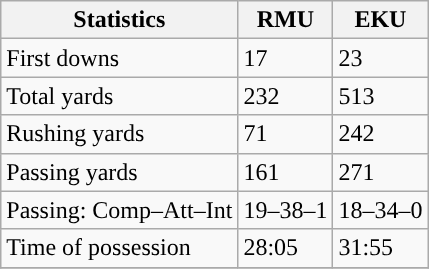<table class="wikitable" style="float: left;">
<tr>
<th>Statistics</th>
<th>RMU</th>
<th>EKU</th>
</tr>
<tr>
<td>First downs</td>
<td>17</td>
<td>23</td>
</tr>
<tr>
<td>Total yards</td>
<td>232</td>
<td>513</td>
</tr>
<tr>
<td>Rushing yards</td>
<td>71</td>
<td>242</td>
</tr>
<tr>
<td>Passing yards</td>
<td>161</td>
<td>271</td>
</tr>
<tr>
<td>Passing: Comp–Att–Int</td>
<td>19–38–1</td>
<td>18–34–0</td>
</tr>
<tr>
<td>Time of possession</td>
<td>28:05</td>
<td>31:55</td>
</tr>
<tr>
</tr>
</table>
